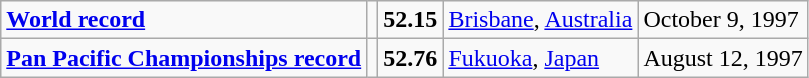<table class="wikitable">
<tr>
<td><strong><a href='#'>World record</a></strong></td>
<td></td>
<td><strong>52.15</strong></td>
<td><a href='#'>Brisbane</a>, <a href='#'>Australia</a></td>
<td>October 9, 1997</td>
</tr>
<tr>
<td><strong><a href='#'>Pan Pacific Championships record</a></strong></td>
<td></td>
<td><strong>52.76</strong></td>
<td><a href='#'>Fukuoka</a>, <a href='#'>Japan</a></td>
<td>August 12, 1997</td>
</tr>
</table>
